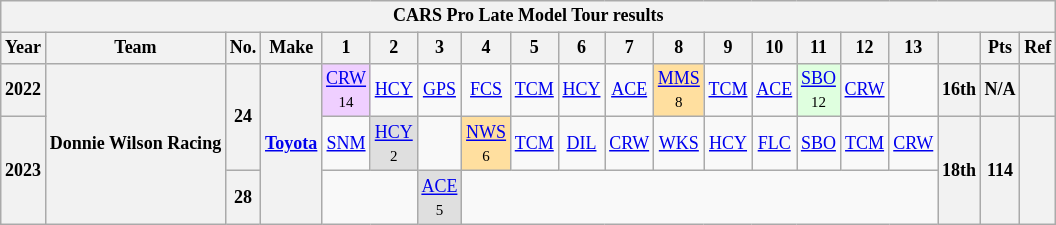<table class="wikitable" style="text-align:center; font-size:75%">
<tr>
<th colspan=23>CARS Pro Late Model Tour results</th>
</tr>
<tr>
<th>Year</th>
<th>Team</th>
<th>No.</th>
<th>Make</th>
<th>1</th>
<th>2</th>
<th>3</th>
<th>4</th>
<th>5</th>
<th>6</th>
<th>7</th>
<th>8</th>
<th>9</th>
<th>10</th>
<th>11</th>
<th>12</th>
<th>13</th>
<th></th>
<th>Pts</th>
<th>Ref</th>
</tr>
<tr>
<th>2022</th>
<th rowspan=3>Donnie Wilson Racing</th>
<th rowspan=2>24</th>
<th rowspan=3><a href='#'>Toyota</a></th>
<td style="background:#EFCFFF;"><a href='#'>CRW</a><br><small>14</small></td>
<td><a href='#'>HCY</a></td>
<td><a href='#'>GPS</a></td>
<td><a href='#'>FCS</a></td>
<td><a href='#'>TCM</a></td>
<td><a href='#'>HCY</a></td>
<td><a href='#'>ACE</a></td>
<td style="background:#FFDF9F;"><a href='#'>MMS</a><br><small>8</small></td>
<td><a href='#'>TCM</a></td>
<td><a href='#'>ACE</a></td>
<td style="background:#DFFFDF;"><a href='#'>SBO</a><br><small>12</small></td>
<td><a href='#'>CRW</a></td>
<td></td>
<th>16th</th>
<th>N/A</th>
<th></th>
</tr>
<tr>
<th rowspan=2>2023</th>
<td><a href='#'>SNM</a></td>
<td style="background:#DFDFDF;"><a href='#'>HCY</a><br><small>2</small></td>
<td></td>
<td style="background:#FFDF9F;"><a href='#'>NWS</a><br><small>6</small></td>
<td><a href='#'>TCM</a></td>
<td><a href='#'>DIL</a></td>
<td><a href='#'>CRW</a></td>
<td><a href='#'>WKS</a></td>
<td><a href='#'>HCY</a></td>
<td><a href='#'>FLC</a></td>
<td><a href='#'>SBO</a></td>
<td><a href='#'>TCM</a></td>
<td><a href='#'>CRW</a></td>
<th rowspan=2>18th</th>
<th rowspan=2>114</th>
<th rowspan=2></th>
</tr>
<tr>
<th>28</th>
<td colspan=2></td>
<td style="background:#DFDFDF;"><a href='#'>ACE</a><br><small>5</small></td>
<td colspan=10></td>
</tr>
</table>
